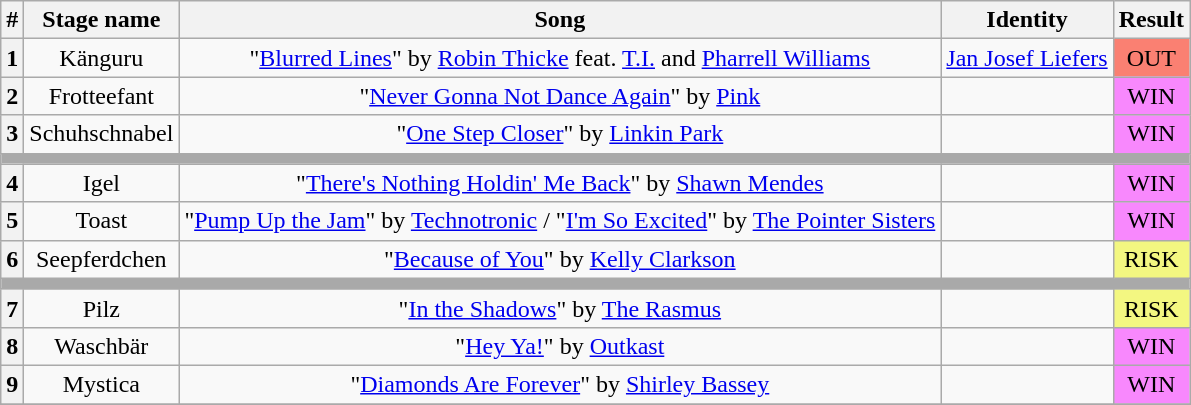<table class="wikitable plainrowheaders" style="text-align: center;">
<tr>
<th>#</th>
<th>Stage name</th>
<th>Song</th>
<th>Identity</th>
<th>Result</th>
</tr>
<tr>
<th>1</th>
<td>Känguru</td>
<td>"<a href='#'>Blurred Lines</a>" by <a href='#'>Robin Thicke</a> feat. <a href='#'>T.I.</a> and <a href='#'>Pharrell Williams</a></td>
<td><a href='#'>Jan Josef Liefers</a></td>
<td bgcolor=salmon>OUT</td>
</tr>
<tr>
<th>2</th>
<td>Frotteefant</td>
<td>"<a href='#'>Never Gonna Not Dance Again</a>" by <a href='#'>Pink</a></td>
<td></td>
<td bgcolor="F888FD">WIN</td>
</tr>
<tr>
<th>3</th>
<td>Schuhschnabel</td>
<td>"<a href='#'>One Step Closer</a>" by <a href='#'>Linkin Park</a></td>
<td></td>
<td bgcolor="F888FD">WIN</td>
</tr>
<tr>
<td colspan="5" style="background:darkgray"></td>
</tr>
<tr>
<th>4</th>
<td>Igel</td>
<td>"<a href='#'>There's Nothing Holdin' Me Back</a>" by <a href='#'>Shawn Mendes</a></td>
<td></td>
<td bgcolor="F888FD">WIN</td>
</tr>
<tr>
<th>5</th>
<td>Toast</td>
<td>"<a href='#'>Pump Up the Jam</a>" by <a href='#'>Technotronic</a> / "<a href='#'>I'm So Excited</a>" by <a href='#'>The Pointer Sisters</a></td>
<td></td>
<td bgcolor="F888FD">WIN</td>
</tr>
<tr>
<th>6</th>
<td>Seepferdchen</td>
<td>"<a href='#'>Because of You</a>" by <a href='#'>Kelly Clarkson</a></td>
<td></td>
<td bgcolor="F3F781">RISK</td>
</tr>
<tr>
<td colspan="5" style="background:darkgray"></td>
</tr>
<tr>
<th>7</th>
<td>Pilz</td>
<td>"<a href='#'>In the Shadows</a>" by <a href='#'>The Rasmus</a></td>
<td></td>
<td bgcolor="F3F781">RISK</td>
</tr>
<tr>
<th>8</th>
<td>Waschbär</td>
<td>"<a href='#'>Hey Ya!</a>" by <a href='#'>Outkast</a></td>
<td></td>
<td bgcolor="F888FD">WIN</td>
</tr>
<tr>
<th>9</th>
<td>Mystica</td>
<td>"<a href='#'>Diamonds Are Forever</a>" by <a href='#'>Shirley Bassey</a></td>
<td></td>
<td bgcolor="F888FD">WIN</td>
</tr>
<tr>
</tr>
</table>
